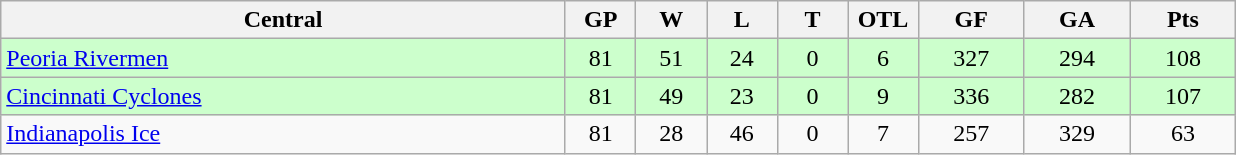<table class="wikitable">
<tr>
<th width="40%">Central</th>
<th width="5%">GP</th>
<th width="5%">W</th>
<th width="5%">L</th>
<th width="5%">T</th>
<th width="5%">OTL</th>
<th width="7.5%">GF</th>
<th width="7.5%">GA</th>
<th width="7.5%">Pts</th>
</tr>
<tr align="center" bgcolor="#CCFFCC">
<td align="left"><a href='#'>Peoria Rivermen</a></td>
<td>81</td>
<td>51</td>
<td>24</td>
<td>0</td>
<td>6</td>
<td>327</td>
<td>294</td>
<td>108</td>
</tr>
<tr align="center" bgcolor="#CCFFCC">
<td align="left"><a href='#'>Cincinnati Cyclones</a></td>
<td>81</td>
<td>49</td>
<td>23</td>
<td>0</td>
<td>9</td>
<td>336</td>
<td>282</td>
<td>107</td>
</tr>
<tr align="center">
<td align="left"><a href='#'>Indianapolis Ice</a></td>
<td>81</td>
<td>28</td>
<td>46</td>
<td>0</td>
<td>7</td>
<td>257</td>
<td>329</td>
<td>63</td>
</tr>
</table>
